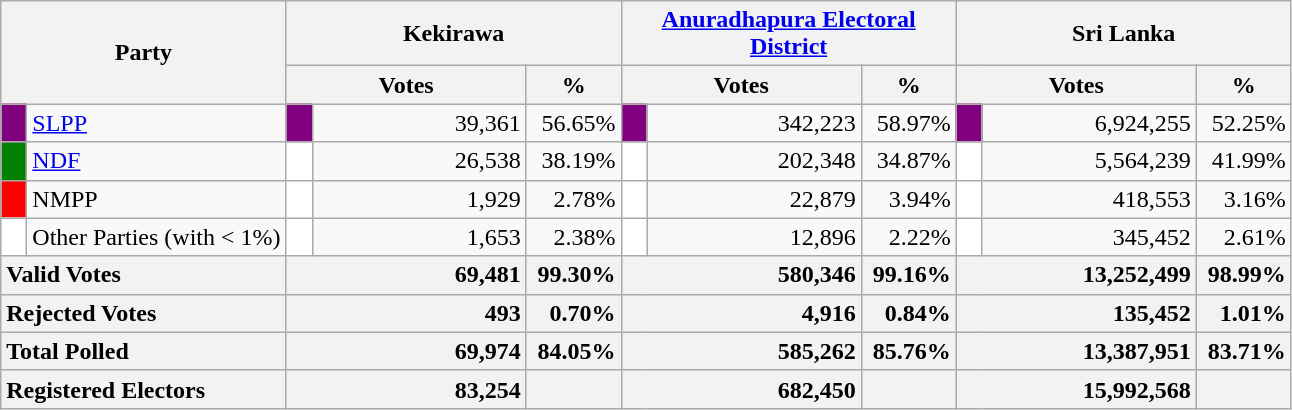<table class="wikitable">
<tr>
<th colspan="2" width="144px"rowspan="2">Party</th>
<th colspan="3" width="216px">Kekirawa</th>
<th colspan="3" width="216px"><a href='#'>Anuradhapura Electoral District</a></th>
<th colspan="3" width="216px">Sri Lanka</th>
</tr>
<tr>
<th colspan="2" width="144px">Votes</th>
<th>%</th>
<th colspan="2" width="144px">Votes</th>
<th>%</th>
<th colspan="2" width="144px">Votes</th>
<th>%</th>
</tr>
<tr>
<td style="background-color:purple;" width="10px"></td>
<td style="text-align:left;"><a href='#'>SLPP</a></td>
<td style="background-color:purple;" width="10px"></td>
<td style="text-align:right;">39,361</td>
<td style="text-align:right;">56.65%</td>
<td style="background-color:purple;" width="10px"></td>
<td style="text-align:right;">342,223</td>
<td style="text-align:right;">58.97%</td>
<td style="background-color:purple;" width="10px"></td>
<td style="text-align:right;">6,924,255</td>
<td style="text-align:right;">52.25%</td>
</tr>
<tr>
<td style="background-color:green;" width="10px"></td>
<td style="text-align:left;"><a href='#'>NDF</a></td>
<td style="background-color:white;" width="10px"></td>
<td style="text-align:right;">26,538</td>
<td style="text-align:right;">38.19%</td>
<td style="background-color:white;" width="10px"></td>
<td style="text-align:right;">202,348</td>
<td style="text-align:right;">34.87%</td>
<td style="background-color:white;" width="10px"></td>
<td style="text-align:right;">5,564,239</td>
<td style="text-align:right;">41.99%</td>
</tr>
<tr>
<td style="background-color:red;" width="10px"></td>
<td style="text-align:left;">NMPP</td>
<td style="background-color:white;" width="10px"></td>
<td style="text-align:right;">1,929</td>
<td style="text-align:right;">2.78%</td>
<td style="background-color:white;" width="10px"></td>
<td style="text-align:right;">22,879</td>
<td style="text-align:right;">3.94%</td>
<td style="background-color:white;" width="10px"></td>
<td style="text-align:right;">418,553</td>
<td style="text-align:right;">3.16%</td>
</tr>
<tr>
<td style="background-color:white;" width="10px"></td>
<td style="text-align:left;">Other Parties (with < 1%)</td>
<td style="background-color:white;" width="10px"></td>
<td style="text-align:right;">1,653</td>
<td style="text-align:right;">2.38%</td>
<td style="background-color:white;" width="10px"></td>
<td style="text-align:right;">12,896</td>
<td style="text-align:right;">2.22%</td>
<td style="background-color:white;" width="10px"></td>
<td style="text-align:right;">345,452</td>
<td style="text-align:right;">2.61%</td>
</tr>
<tr>
<th colspan="2" width="144px"style="text-align:left;">Valid Votes</th>
<th style="text-align:right;"colspan="2" width="144px">69,481</th>
<th style="text-align:right;">99.30%</th>
<th style="text-align:right;"colspan="2" width="144px">580,346</th>
<th style="text-align:right;">99.16%</th>
<th style="text-align:right;"colspan="2" width="144px">13,252,499</th>
<th style="text-align:right;">98.99%</th>
</tr>
<tr>
<th colspan="2" width="144px"style="text-align:left;">Rejected Votes</th>
<th style="text-align:right;"colspan="2" width="144px">493</th>
<th style="text-align:right;">0.70%</th>
<th style="text-align:right;"colspan="2" width="144px">4,916</th>
<th style="text-align:right;">0.84%</th>
<th style="text-align:right;"colspan="2" width="144px">135,452</th>
<th style="text-align:right;">1.01%</th>
</tr>
<tr>
<th colspan="2" width="144px"style="text-align:left;">Total Polled</th>
<th style="text-align:right;"colspan="2" width="144px">69,974</th>
<th style="text-align:right;">84.05%</th>
<th style="text-align:right;"colspan="2" width="144px">585,262</th>
<th style="text-align:right;">85.76%</th>
<th style="text-align:right;"colspan="2" width="144px">13,387,951</th>
<th style="text-align:right;">83.71%</th>
</tr>
<tr>
<th colspan="2" width="144px"style="text-align:left;">Registered Electors</th>
<th style="text-align:right;"colspan="2" width="144px">83,254</th>
<th></th>
<th style="text-align:right;"colspan="2" width="144px">682,450</th>
<th></th>
<th style="text-align:right;"colspan="2" width="144px">15,992,568</th>
<th></th>
</tr>
</table>
